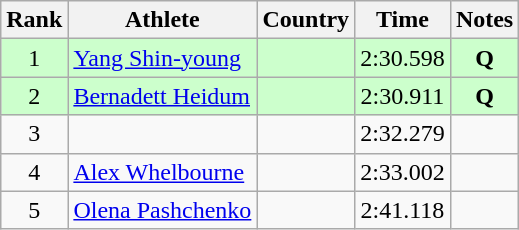<table class="wikitable sortable" style="text-align:center">
<tr>
<th>Rank</th>
<th>Athlete</th>
<th>Country</th>
<th>Time</th>
<th>Notes</th>
</tr>
<tr bgcolor="#ccffcc">
<td>1</td>
<td align=left><a href='#'>Yang Shin-young</a></td>
<td align=left></td>
<td>2:30.598</td>
<td><strong>Q</strong></td>
</tr>
<tr bgcolor="#ccffcc">
<td>2</td>
<td align=left><a href='#'>Bernadett Heidum</a></td>
<td align=left></td>
<td>2:30.911</td>
<td><strong>Q</strong></td>
</tr>
<tr>
<td>3</td>
<td align=left></td>
<td align=left></td>
<td>2:32.279</td>
<td></td>
</tr>
<tr>
<td>4</td>
<td align=left><a href='#'>Alex Whelbourne</a></td>
<td align=left></td>
<td>2:33.002</td>
<td></td>
</tr>
<tr>
<td>5</td>
<td align=left><a href='#'>Olena Pashchenko</a></td>
<td align=left></td>
<td>2:41.118</td>
<td></td>
</tr>
</table>
